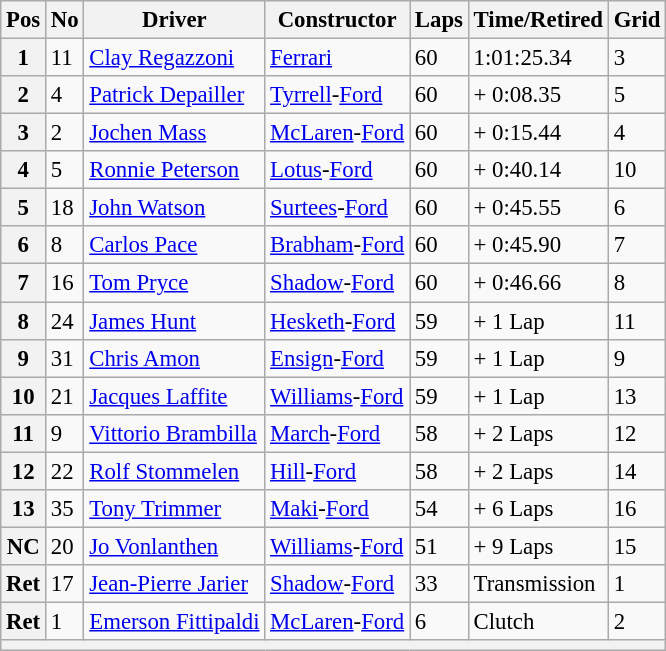<table class="wikitable" style="font-size: 95%">
<tr>
<th>Pos</th>
<th>No</th>
<th>Driver</th>
<th>Constructor</th>
<th>Laps</th>
<th>Time/Retired</th>
<th>Grid</th>
</tr>
<tr>
<th>1</th>
<td>11</td>
<td> <a href='#'>Clay Regazzoni</a></td>
<td><a href='#'>Ferrari</a></td>
<td>60</td>
<td>1:01:25.34</td>
<td>3</td>
</tr>
<tr>
<th>2</th>
<td>4</td>
<td> <a href='#'>Patrick Depailler</a></td>
<td><a href='#'>Tyrrell</a>-<a href='#'>Ford</a></td>
<td>60</td>
<td>+ 0:08.35</td>
<td>5</td>
</tr>
<tr>
<th>3</th>
<td>2</td>
<td> <a href='#'>Jochen Mass</a></td>
<td><a href='#'>McLaren</a>-<a href='#'>Ford</a></td>
<td>60</td>
<td>+ 0:15.44</td>
<td>4</td>
</tr>
<tr>
<th>4</th>
<td>5</td>
<td> <a href='#'>Ronnie Peterson</a></td>
<td><a href='#'>Lotus</a>-<a href='#'>Ford</a></td>
<td>60</td>
<td>+ 0:40.14</td>
<td>10</td>
</tr>
<tr>
<th>5</th>
<td>18</td>
<td> <a href='#'>John Watson</a></td>
<td><a href='#'>Surtees</a>-<a href='#'>Ford</a></td>
<td>60</td>
<td>+ 0:45.55</td>
<td>6</td>
</tr>
<tr>
<th>6</th>
<td>8</td>
<td> <a href='#'>Carlos Pace</a></td>
<td><a href='#'>Brabham</a>-<a href='#'>Ford</a></td>
<td>60</td>
<td>+ 0:45.90</td>
<td>7</td>
</tr>
<tr>
<th>7</th>
<td>16</td>
<td> <a href='#'>Tom Pryce</a></td>
<td><a href='#'>Shadow</a>-<a href='#'>Ford</a></td>
<td>60</td>
<td>+ 0:46.66</td>
<td>8</td>
</tr>
<tr>
<th>8</th>
<td>24</td>
<td> <a href='#'>James Hunt</a></td>
<td><a href='#'>Hesketh</a>-<a href='#'>Ford</a></td>
<td>59</td>
<td>+ 1 Lap</td>
<td>11</td>
</tr>
<tr>
<th>9</th>
<td>31</td>
<td> <a href='#'>Chris Amon</a></td>
<td><a href='#'>Ensign</a>-<a href='#'>Ford</a></td>
<td>59</td>
<td>+ 1 Lap</td>
<td>9</td>
</tr>
<tr>
<th>10</th>
<td>21</td>
<td> <a href='#'>Jacques Laffite</a></td>
<td><a href='#'>Williams</a>-<a href='#'>Ford</a></td>
<td>59</td>
<td>+ 1 Lap</td>
<td>13</td>
</tr>
<tr>
<th>11</th>
<td>9</td>
<td> <a href='#'>Vittorio Brambilla</a></td>
<td><a href='#'>March</a>-<a href='#'>Ford</a></td>
<td>58</td>
<td>+ 2 Laps</td>
<td>12</td>
</tr>
<tr>
<th>12</th>
<td>22</td>
<td> <a href='#'>Rolf Stommelen</a></td>
<td><a href='#'>Hill</a>-<a href='#'>Ford</a></td>
<td>58</td>
<td>+ 2 Laps</td>
<td>14</td>
</tr>
<tr>
<th>13</th>
<td>35</td>
<td> <a href='#'>Tony Trimmer</a></td>
<td><a href='#'>Maki</a>-<a href='#'>Ford</a></td>
<td>54</td>
<td>+ 6 Laps</td>
<td>16</td>
</tr>
<tr>
<th>NC</th>
<td>20</td>
<td> <a href='#'>Jo Vonlanthen</a></td>
<td><a href='#'>Williams</a>-<a href='#'>Ford</a></td>
<td>51</td>
<td>+ 9 Laps</td>
<td>15</td>
</tr>
<tr>
<th>Ret</th>
<td>17</td>
<td> <a href='#'>Jean-Pierre Jarier</a></td>
<td><a href='#'>Shadow</a>-<a href='#'>Ford</a></td>
<td>33</td>
<td>Transmission</td>
<td>1</td>
</tr>
<tr>
<th>Ret</th>
<td>1</td>
<td> <a href='#'>Emerson Fittipaldi</a></td>
<td><a href='#'>McLaren</a>-<a href='#'>Ford</a></td>
<td>6</td>
<td>Clutch</td>
<td>2</td>
</tr>
<tr>
<th colspan="7"></th>
</tr>
</table>
